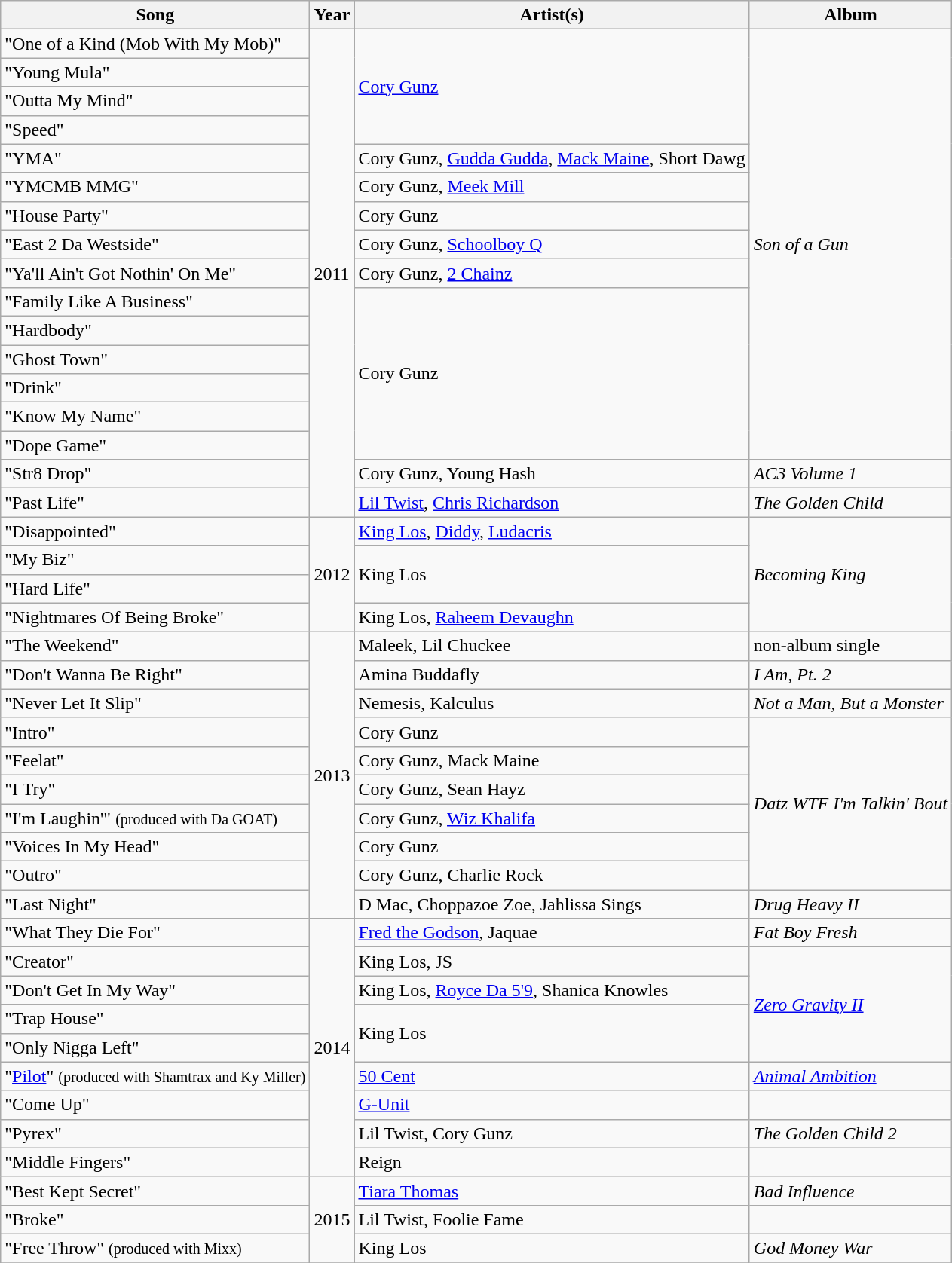<table class="wikitable">
<tr>
<th>Song</th>
<th>Year</th>
<th>Artist(s)</th>
<th>Album</th>
</tr>
<tr>
<td>"One of a Kind (Mob With My Mob)"</td>
<td rowspan="17">2011</td>
<td rowspan="4"><a href='#'>Cory Gunz</a></td>
<td rowspan="15"><em>Son of a Gun</em></td>
</tr>
<tr>
<td>"Young Mula"</td>
</tr>
<tr>
<td>"Outta My Mind"</td>
</tr>
<tr>
<td>"Speed"</td>
</tr>
<tr>
<td>"YMA"</td>
<td>Cory Gunz, <a href='#'>Gudda Gudda</a>, <a href='#'>Mack Maine</a>, Short Dawg</td>
</tr>
<tr>
<td>"YMCMB MMG"</td>
<td>Cory Gunz, <a href='#'>Meek Mill</a></td>
</tr>
<tr>
<td>"House Party"</td>
<td>Cory Gunz</td>
</tr>
<tr>
<td>"East 2 Da Westside"</td>
<td>Cory Gunz, <a href='#'>Schoolboy Q</a></td>
</tr>
<tr>
<td>"Ya'll Ain't Got Nothin' On Me"</td>
<td>Cory Gunz, <a href='#'>2 Chainz</a></td>
</tr>
<tr>
<td>"Family Like A Business"</td>
<td rowspan="6">Cory Gunz</td>
</tr>
<tr>
<td>"Hardbody"</td>
</tr>
<tr>
<td>"Ghost Town"</td>
</tr>
<tr>
<td>"Drink"</td>
</tr>
<tr>
<td>"Know My Name"</td>
</tr>
<tr>
<td>"Dope Game"</td>
</tr>
<tr>
<td>"Str8 Drop"</td>
<td>Cory Gunz, Young Hash</td>
<td><em>AC3 Volume 1</em></td>
</tr>
<tr>
<td>"Past Life"</td>
<td><a href='#'>Lil Twist</a>, <a href='#'>Chris Richardson</a></td>
<td><em>The Golden Child</em></td>
</tr>
<tr>
<td>"Disappointed"</td>
<td rowspan="4">2012</td>
<td><a href='#'>King Los</a>, <a href='#'>Diddy</a>, <a href='#'>Ludacris</a></td>
<td rowspan="4"><em>Becoming King</em></td>
</tr>
<tr>
<td>"My Biz"</td>
<td rowspan="2">King Los</td>
</tr>
<tr>
<td>"Hard Life"</td>
</tr>
<tr>
<td>"Nightmares Of Being Broke"</td>
<td>King Los, <a href='#'>Raheem Devaughn</a></td>
</tr>
<tr>
<td>"The Weekend"</td>
<td rowspan="10">2013</td>
<td>Maleek, Lil Chuckee</td>
<td>non-album single</td>
</tr>
<tr>
<td>"Don't Wanna Be Right"</td>
<td>Amina Buddafly</td>
<td><em>I Am, Pt. 2</em></td>
</tr>
<tr>
<td>"Never Let It Slip"</td>
<td>Nemesis, Kalculus</td>
<td><em>Not a Man, But a Monster</em></td>
</tr>
<tr>
<td>"Intro"</td>
<td>Cory Gunz</td>
<td rowspan="6"><em>Datz WTF I'm Talkin' Bout</em></td>
</tr>
<tr>
<td>"Feelat"</td>
<td>Cory Gunz, Mack Maine</td>
</tr>
<tr>
<td>"I Try"</td>
<td>Cory Gunz, Sean Hayz</td>
</tr>
<tr>
<td>"I'm Laughin'" <small>(produced with Da GOAT)</small></td>
<td>Cory Gunz, <a href='#'>Wiz Khalifa</a></td>
</tr>
<tr>
<td>"Voices In My Head"</td>
<td>Cory Gunz</td>
</tr>
<tr>
<td>"Outro"</td>
<td>Cory Gunz, Charlie Rock</td>
</tr>
<tr>
<td>"Last Night"</td>
<td>D Mac, Choppazoe Zoe, Jahlissa Sings</td>
<td><em>Drug Heavy II</em></td>
</tr>
<tr>
<td>"What They Die For"</td>
<td rowspan="9">2014</td>
<td><a href='#'>Fred the Godson</a>, Jaquae</td>
<td><em>Fat Boy Fresh</em></td>
</tr>
<tr>
<td>"Creator"</td>
<td>King Los, JS</td>
<td rowspan="4"><em><a href='#'>Zero Gravity II</a></em></td>
</tr>
<tr>
<td>"Don't Get In My Way"</td>
<td>King Los, <a href='#'>Royce Da 5'9</a>, Shanica Knowles</td>
</tr>
<tr>
<td>"Trap House"</td>
<td rowspan="2">King Los</td>
</tr>
<tr>
<td>"Only Nigga Left"</td>
</tr>
<tr>
<td>"<a href='#'>Pilot</a>" <small>(produced with Shamtrax and Ky Miller)</small></td>
<td><a href='#'>50 Cent</a></td>
<td><em><a href='#'>Animal Ambition</a></em></td>
</tr>
<tr>
<td>"Come Up"</td>
<td><a href='#'>G-Unit</a></td>
<td></td>
</tr>
<tr>
<td>"Pyrex"</td>
<td>Lil Twist, Cory Gunz</td>
<td><em>The Golden Child 2</em></td>
</tr>
<tr>
<td>"Middle Fingers"</td>
<td>Reign</td>
<td></td>
</tr>
<tr>
<td>"Best Kept Secret"</td>
<td rowspan="3">2015</td>
<td><a href='#'>Tiara Thomas</a></td>
<td><em>Bad Influence</em></td>
</tr>
<tr>
<td>"Broke"</td>
<td>Lil Twist, Foolie Fame</td>
<td></td>
</tr>
<tr>
<td>"Free Throw" <small>(produced with Mixx)</small></td>
<td>King Los</td>
<td><em>God Money War</em></td>
</tr>
<tr>
</tr>
</table>
